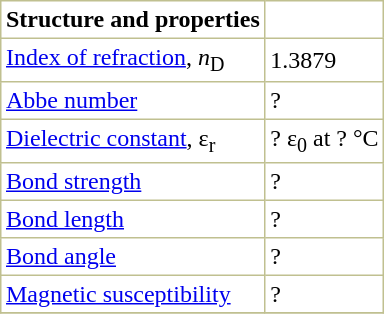<table border="1" cellspacing="0" cellpadding="3" style="margin: 0 0 0 0.5em; background: #FFFFFF; border-collapse: collapse; border-color: #C0C090;">
<tr>
<th>Structure and properties</th>
</tr>
<tr>
<td><a href='#'>Index of refraction</a>, <em>n</em><sub>D</sub></td>
<td>1.3879 </td>
</tr>
<tr>
<td><a href='#'>Abbe number</a></td>
<td>? </td>
</tr>
<tr>
<td><a href='#'>Dielectric constant</a>, ε<sub>r</sub></td>
<td>? ε<sub>0</sub> at ? °C </td>
</tr>
<tr>
<td><a href='#'>Bond strength</a></td>
<td>? </td>
</tr>
<tr>
<td><a href='#'>Bond length</a></td>
<td>? </td>
</tr>
<tr>
<td><a href='#'>Bond angle</a></td>
<td>? </td>
</tr>
<tr>
<td><a href='#'>Magnetic susceptibility</a></td>
<td>? </td>
</tr>
<tr>
</tr>
</table>
